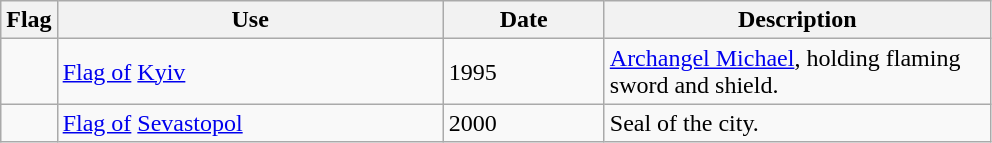<table class="wikitable">
<tr>
<th>Flag</th>
<th style="width:250px;">Use</th>
<th style="width:100px;">Date</th>
<th style="width:250px;">Description</th>
</tr>
<tr>
<td></td>
<td><a href='#'>Flag of</a> <a href='#'>Kyiv</a></td>
<td>1995</td>
<td><a href='#'>Archangel Michael</a>, holding flaming sword and shield.</td>
</tr>
<tr>
<td></td>
<td><a href='#'>Flag of</a> <a href='#'>Sevastopol</a></td>
<td>2000</td>
<td>Seal of the city.</td>
</tr>
</table>
